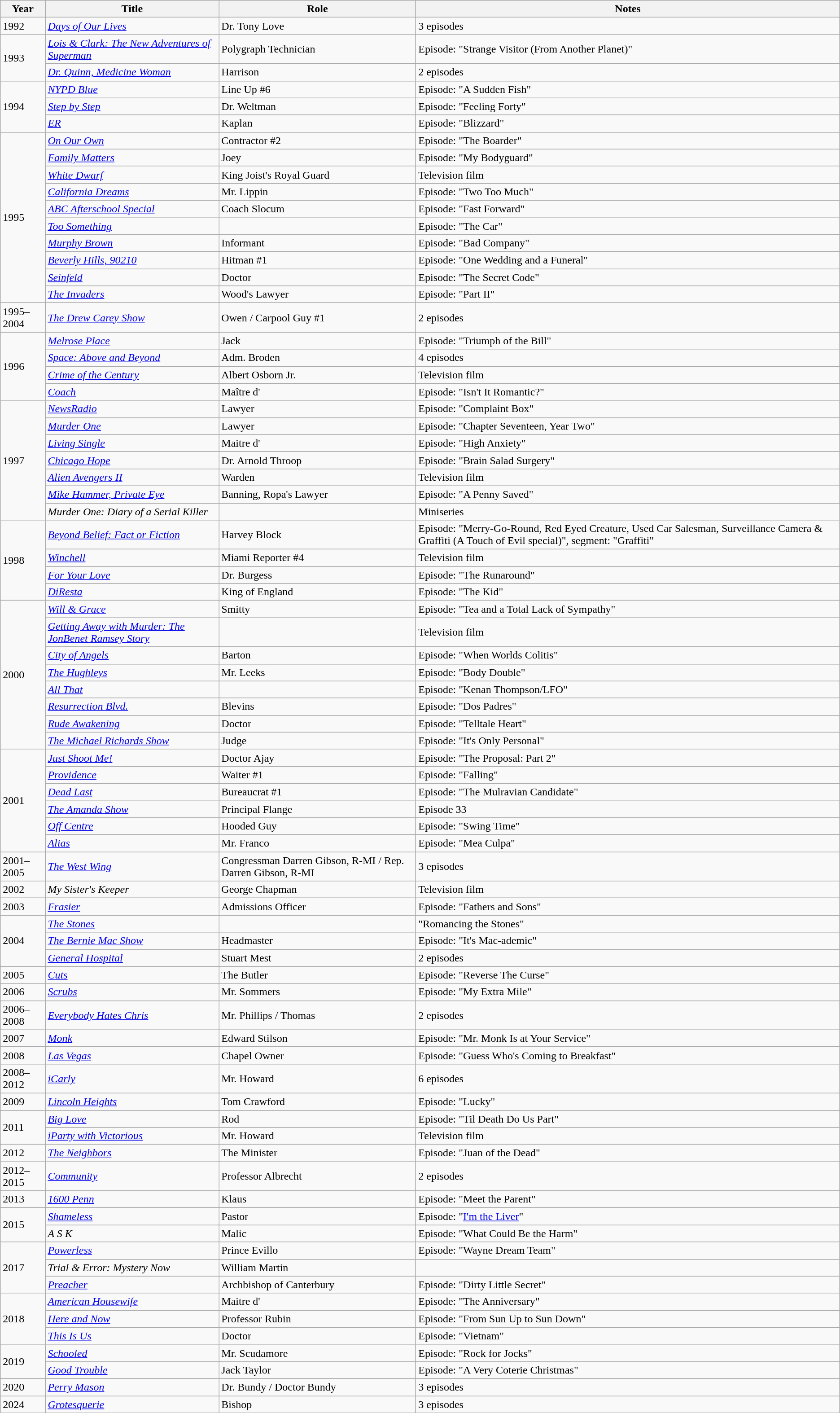<table class="wikitable sortable">
<tr>
<th>Year</th>
<th>Title</th>
<th>Role</th>
<th class="unsortable">Notes</th>
</tr>
<tr>
<td>1992</td>
<td><em><a href='#'>Days of Our Lives</a></em></td>
<td>Dr. Tony Love</td>
<td>3 episodes</td>
</tr>
<tr>
<td rowspan=2>1993</td>
<td><em><a href='#'>Lois & Clark: The New Adventures of Superman</a></em></td>
<td>Polygraph Technician</td>
<td>Episode: "Strange Visitor (From Another Planet)"</td>
</tr>
<tr>
<td><em><a href='#'>Dr. Quinn, Medicine Woman</a></em></td>
<td>Harrison</td>
<td>2 episodes</td>
</tr>
<tr>
<td rowspan=3>1994</td>
<td><em><a href='#'>NYPD Blue</a></em></td>
<td>Line Up #6</td>
<td>Episode: "A Sudden Fish"</td>
</tr>
<tr>
<td><em><a href='#'>Step by Step</a></em></td>
<td>Dr. Weltman</td>
<td>Episode: "Feeling Forty"</td>
</tr>
<tr>
<td><em><a href='#'>ER</a></em></td>
<td>Kaplan</td>
<td>Episode: "Blizzard"</td>
</tr>
<tr>
<td rowspan=10>1995</td>
<td><em><a href='#'>On Our Own</a></em></td>
<td>Contractor #2</td>
<td>Episode: "The Boarder"</td>
</tr>
<tr>
<td><em><a href='#'>Family Matters</a></em></td>
<td>Joey</td>
<td>Episode: "My Bodyguard"</td>
</tr>
<tr>
<td><em><a href='#'>White Dwarf</a></em></td>
<td>King Joist's Royal Guard</td>
<td>Television film</td>
</tr>
<tr>
<td><em><a href='#'>California Dreams</a></em></td>
<td>Mr. Lippin</td>
<td>Episode: "Two Too Much"</td>
</tr>
<tr>
<td><em><a href='#'>ABC Afterschool Special</a></em></td>
<td>Coach Slocum</td>
<td>Episode: "Fast Forward"</td>
</tr>
<tr>
<td><em><a href='#'>Too Something</a></em></td>
<td></td>
<td>Episode: "The Car"</td>
</tr>
<tr>
<td><em><a href='#'>Murphy Brown</a></em></td>
<td>Informant</td>
<td>Episode: "Bad Company"</td>
</tr>
<tr>
<td><em><a href='#'>Beverly Hills, 90210</a></em></td>
<td>Hitman #1</td>
<td>Episode: "One Wedding and a Funeral"</td>
</tr>
<tr>
<td><em><a href='#'>Seinfeld</a></em></td>
<td>Doctor</td>
<td>Episode: "The Secret Code"</td>
</tr>
<tr>
<td><em><a href='#'>The Invaders</a></em></td>
<td>Wood's Lawyer</td>
<td>Episode: "Part II"</td>
</tr>
<tr>
<td>1995–2004</td>
<td><em><a href='#'>The Drew Carey Show</a></em></td>
<td>Owen / Carpool Guy #1</td>
<td>2 episodes</td>
</tr>
<tr>
<td rowspan=4>1996</td>
<td><em><a href='#'>Melrose Place</a></em></td>
<td>Jack</td>
<td>Episode: "Triumph of the Bill"</td>
</tr>
<tr>
<td><em><a href='#'>Space: Above and Beyond</a></em></td>
<td>Adm. Broden</td>
<td>4 episodes</td>
</tr>
<tr>
<td><em><a href='#'>Crime of the Century</a></em></td>
<td>Albert Osborn Jr.</td>
<td>Television film</td>
</tr>
<tr>
<td><em><a href='#'>Coach</a></em></td>
<td>Maître d'</td>
<td>Episode: "Isn't It Romantic?"</td>
</tr>
<tr>
<td rowspan=7>1997</td>
<td><em><a href='#'>NewsRadio</a></em></td>
<td>Lawyer</td>
<td>Episode: "Complaint Box"</td>
</tr>
<tr>
<td><em><a href='#'>Murder One</a></em></td>
<td>Lawyer</td>
<td>Episode: "Chapter Seventeen, Year Two"</td>
</tr>
<tr>
<td><em><a href='#'>Living Single</a></em></td>
<td>Maitre d'</td>
<td>Episode: "High Anxiety"</td>
</tr>
<tr>
<td><em><a href='#'>Chicago Hope</a></em></td>
<td>Dr. Arnold Throop</td>
<td>Episode: "Brain Salad Surgery"</td>
</tr>
<tr>
<td><em><a href='#'>Alien Avengers II</a></em></td>
<td>Warden</td>
<td>Television film</td>
</tr>
<tr>
<td><em><a href='#'>Mike Hammer, Private Eye</a></em></td>
<td>Banning, Ropa's Lawyer</td>
<td>Episode: "A Penny Saved"</td>
</tr>
<tr>
<td><em>Murder One: Diary of a Serial Killer</em></td>
<td></td>
<td>Miniseries</td>
</tr>
<tr>
<td rowspan=4>1998</td>
<td><em><a href='#'>Beyond Belief: Fact or Fiction</a></em></td>
<td>Harvey Block</td>
<td>Episode: "Merry-Go-Round, Red Eyed Creature, Used Car Salesman, Surveillance Camera & Graffiti (A Touch of Evil special)", segment: "Graffiti"</td>
</tr>
<tr>
<td><em><a href='#'>Winchell</a></em></td>
<td>Miami Reporter #4</td>
<td>Television film</td>
</tr>
<tr>
<td><em><a href='#'>For Your Love</a></em></td>
<td>Dr. Burgess</td>
<td>Episode: "The Runaround"</td>
</tr>
<tr>
<td><em><a href='#'>DiResta</a></em></td>
<td>King of England</td>
<td>Episode: "The Kid"</td>
</tr>
<tr>
<td rowspan=8>2000</td>
<td><em><a href='#'>Will & Grace</a></em></td>
<td>Smitty</td>
<td>Episode: "Tea and a Total Lack of Sympathy"</td>
</tr>
<tr>
<td><em><a href='#'>Getting Away with Murder: The JonBenet Ramsey Story</a></em></td>
<td></td>
<td>Television film</td>
</tr>
<tr>
<td><em><a href='#'>City of Angels</a></em></td>
<td>Barton</td>
<td>Episode: "When Worlds Colitis"</td>
</tr>
<tr>
<td><em><a href='#'>The Hughleys</a></em></td>
<td>Mr. Leeks</td>
<td>Episode: "Body Double"</td>
</tr>
<tr>
<td><em><a href='#'>All That</a></em></td>
<td></td>
<td>Episode: "Kenan Thompson/LFO"</td>
</tr>
<tr>
<td><em><a href='#'>Resurrection Blvd.</a></em></td>
<td>Blevins</td>
<td>Episode: "Dos Padres"</td>
</tr>
<tr>
<td><em><a href='#'>Rude Awakening</a></em></td>
<td>Doctor</td>
<td>Episode: "Telltale Heart"</td>
</tr>
<tr>
<td><em><a href='#'>The Michael Richards Show</a></em></td>
<td>Judge</td>
<td>Episode: "It's Only Personal"</td>
</tr>
<tr>
<td rowspan=6>2001</td>
<td><em><a href='#'>Just Shoot Me!</a></em></td>
<td>Doctor Ajay</td>
<td>Episode: "The Proposal: Part 2"</td>
</tr>
<tr>
<td><em><a href='#'>Providence</a></em></td>
<td>Waiter #1</td>
<td>Episode: "Falling"</td>
</tr>
<tr>
<td><em><a href='#'>Dead Last</a></em></td>
<td>Bureaucrat #1</td>
<td>Episode: "The Mulravian Candidate"</td>
</tr>
<tr>
<td><em><a href='#'>The Amanda Show</a></em></td>
<td>Principal Flange</td>
<td>Episode 33</td>
</tr>
<tr>
<td><em><a href='#'>Off Centre</a></em></td>
<td>Hooded Guy</td>
<td>Episode: "Swing Time"</td>
</tr>
<tr>
<td><em><a href='#'>Alias</a></em></td>
<td>Mr. Franco</td>
<td>Episode: "Mea Culpa"</td>
</tr>
<tr>
<td>2001–2005</td>
<td><em><a href='#'>The West Wing</a></em></td>
<td>Congressman Darren Gibson, R-MI / Rep. Darren Gibson, R-MI</td>
<td>3 episodes</td>
</tr>
<tr>
<td>2002</td>
<td><em>My Sister's Keeper</em></td>
<td>George Chapman</td>
<td>Television film</td>
</tr>
<tr>
<td>2003</td>
<td><em><a href='#'>Frasier</a></em></td>
<td>Admissions Officer</td>
<td>Episode: "Fathers and Sons"</td>
</tr>
<tr>
<td rowspan=3>2004</td>
<td><em><a href='#'>The Stones</a></em></td>
<td></td>
<td>"Romancing the Stones"</td>
</tr>
<tr>
<td><em><a href='#'>The Bernie Mac Show</a></em></td>
<td>Headmaster</td>
<td>Episode: "It's Mac-ademic"</td>
</tr>
<tr>
<td><em><a href='#'>General Hospital</a></em></td>
<td>Stuart Mest</td>
<td>2 episodes</td>
</tr>
<tr>
<td>2005</td>
<td><em><a href='#'>Cuts</a></em></td>
<td>The Butler</td>
<td>Episode: "Reverse The Curse"</td>
</tr>
<tr>
<td>2006</td>
<td><em><a href='#'>Scrubs</a></em></td>
<td>Mr. Sommers</td>
<td>Episode: "My Extra Mile"</td>
</tr>
<tr>
<td>2006–2008</td>
<td><em><a href='#'>Everybody Hates Chris</a></em></td>
<td>Mr. Phillips / Thomas</td>
<td>2 episodes</td>
</tr>
<tr>
<td>2007</td>
<td><em><a href='#'>Monk</a></em></td>
<td>Edward Stilson</td>
<td>Episode: "Mr. Monk Is at Your Service"</td>
</tr>
<tr>
<td>2008</td>
<td><em><a href='#'>Las Vegas</a></em></td>
<td>Chapel Owner</td>
<td>Episode: "Guess Who's Coming to Breakfast"</td>
</tr>
<tr>
<td>2008–2012</td>
<td><em><a href='#'>iCarly</a></em></td>
<td>Mr. Howard</td>
<td>6 episodes</td>
</tr>
<tr>
<td>2009</td>
<td><em><a href='#'>Lincoln Heights</a></em></td>
<td>Tom Crawford</td>
<td>Episode: "Lucky"</td>
</tr>
<tr>
<td rowspan=2>2011</td>
<td><em><a href='#'>Big Love</a></em></td>
<td>Rod</td>
<td>Episode: "Til Death Do Us Part"</td>
</tr>
<tr>
<td><em><a href='#'>iParty with Victorious</a></em></td>
<td>Mr. Howard</td>
<td>Television film</td>
</tr>
<tr>
<td>2012</td>
<td><em><a href='#'>The Neighbors</a></em></td>
<td>The Minister</td>
<td>Episode: "Juan of the Dead"</td>
</tr>
<tr>
<td>2012–2015</td>
<td><em><a href='#'>Community</a></em></td>
<td>Professor Albrecht</td>
<td>2 episodes</td>
</tr>
<tr>
<td>2013</td>
<td><em><a href='#'>1600 Penn</a></em></td>
<td>Klaus</td>
<td>Episode: "Meet the Parent"</td>
</tr>
<tr>
<td rowspan=2>2015</td>
<td><em><a href='#'>Shameless</a></em></td>
<td>Pastor</td>
<td>Episode: "<a href='#'>I'm the Liver</a>"</td>
</tr>
<tr>
<td><em>A S K</em></td>
<td>Malic</td>
<td>Episode: "What Could Be the Harm"</td>
</tr>
<tr>
<td rowspan=3>2017</td>
<td><em><a href='#'>Powerless</a></em></td>
<td>Prince Evillo</td>
<td>Episode: "Wayne Dream Team"</td>
</tr>
<tr>
<td><em>Trial & Error: Mystery Now</em></td>
<td>William Martin</td>
<td></td>
</tr>
<tr>
<td><em><a href='#'>Preacher</a></em></td>
<td>Archbishop of Canterbury</td>
<td>Episode: "Dirty Little Secret"</td>
</tr>
<tr>
<td rowspan=3>2018</td>
<td><em><a href='#'>American Housewife</a></em></td>
<td>Maitre d'</td>
<td>Episode: "The Anniversary"</td>
</tr>
<tr>
<td><em><a href='#'>Here and Now</a></em></td>
<td>Professor Rubin</td>
<td>Episode: "From Sun Up to Sun Down"</td>
</tr>
<tr>
<td><em><a href='#'>This Is Us</a></em></td>
<td>Doctor</td>
<td>Episode: "Vietnam"</td>
</tr>
<tr>
<td rowspan=2>2019</td>
<td><em><a href='#'>Schooled</a></em></td>
<td>Mr. Scudamore</td>
<td>Episode: "Rock for Jocks"</td>
</tr>
<tr>
<td><em><a href='#'>Good Trouble</a></em></td>
<td>Jack Taylor</td>
<td>Episode: "A Very Coterie Christmas"</td>
</tr>
<tr>
<td>2020</td>
<td><em><a href='#'>Perry Mason</a></em></td>
<td>Dr. Bundy / Doctor Bundy</td>
<td>3 episodes</td>
</tr>
<tr>
<td>2024</td>
<td><em><a href='#'>Grotesquerie</a></em></td>
<td>Bishop</td>
<td>3 episodes</td>
</tr>
</table>
